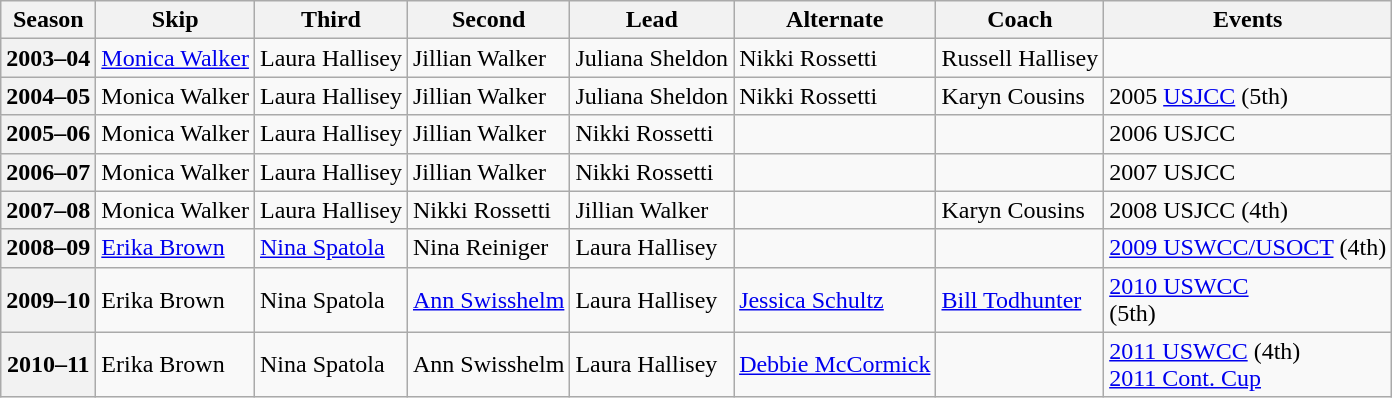<table class="wikitable">
<tr>
<th scope="col">Season</th>
<th scope="col">Skip</th>
<th scope="col">Third</th>
<th scope="col">Second</th>
<th scope="col">Lead</th>
<th scope="col">Alternate</th>
<th scope="col">Coach</th>
<th scope="col">Events</th>
</tr>
<tr>
<th scope="row">2003–04</th>
<td><a href='#'>Monica Walker</a></td>
<td>Laura Hallisey</td>
<td>Jillian Walker</td>
<td>Juliana Sheldon</td>
<td>Nikki Rossetti</td>
<td>Russell Hallisey</td>
<td></td>
</tr>
<tr>
<th scope="row">2004–05</th>
<td>Monica Walker</td>
<td>Laura Hallisey</td>
<td>Jillian Walker</td>
<td>Juliana Sheldon</td>
<td>Nikki Rossetti</td>
<td>Karyn Cousins</td>
<td>2005 <a href='#'>USJCC</a> (5th)</td>
</tr>
<tr>
<th scope="row">2005–06</th>
<td>Monica Walker</td>
<td>Laura Hallisey</td>
<td>Jillian Walker</td>
<td>Nikki Rossetti</td>
<td></td>
<td></td>
<td>2006 USJCC </td>
</tr>
<tr>
<th scope="row">2006–07</th>
<td>Monica Walker</td>
<td>Laura Hallisey</td>
<td>Jillian Walker</td>
<td>Nikki Rossetti</td>
<td></td>
<td></td>
<td>2007 USJCC </td>
</tr>
<tr>
<th scope="row">2007–08</th>
<td>Monica Walker</td>
<td>Laura Hallisey</td>
<td>Nikki Rossetti</td>
<td>Jillian Walker</td>
<td></td>
<td>Karyn Cousins</td>
<td>2008 USJCC (4th)</td>
</tr>
<tr>
<th scope="row">2008–09</th>
<td><a href='#'>Erika Brown</a></td>
<td><a href='#'>Nina Spatola</a></td>
<td>Nina Reiniger</td>
<td>Laura Hallisey</td>
<td></td>
<td></td>
<td><a href='#'>2009 USWCC/USOCT</a> (4th)</td>
</tr>
<tr>
<th scope="row">2009–10</th>
<td>Erika Brown</td>
<td>Nina Spatola</td>
<td><a href='#'>Ann Swisshelm</a></td>
<td>Laura Hallisey</td>
<td><a href='#'>Jessica Schultz</a></td>
<td><a href='#'>Bill Todhunter</a></td>
<td><a href='#'>2010 USWCC</a> <br> (5th)</td>
</tr>
<tr>
<th scope="row">2010–11</th>
<td>Erika Brown</td>
<td>Nina Spatola</td>
<td>Ann Swisshelm</td>
<td>Laura Hallisey</td>
<td><a href='#'>Debbie McCormick</a></td>
<td></td>
<td><a href='#'>2011 USWCC</a> (4th)<br><a href='#'>2011 Cont. Cup</a></td>
</tr>
</table>
